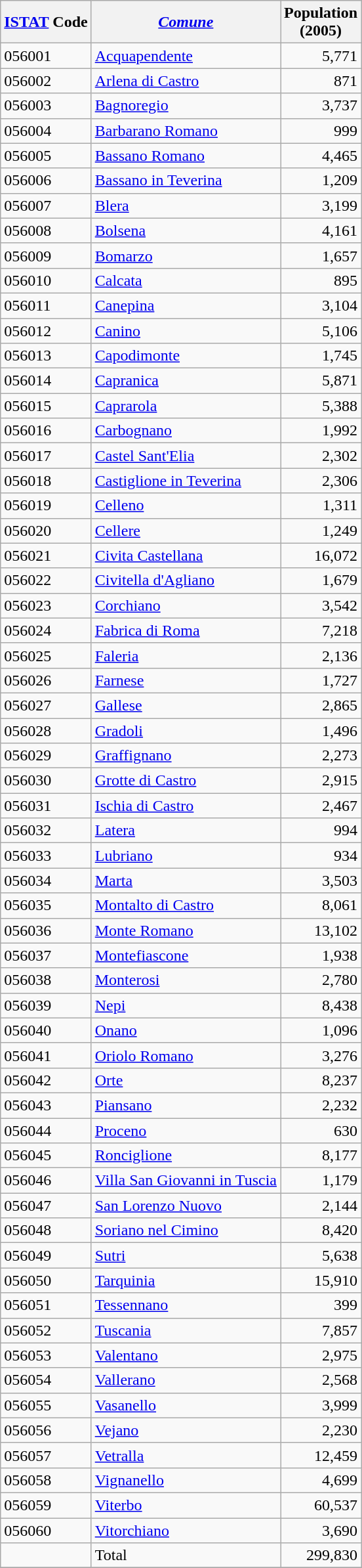<table class="wikitable sortable">
<tr>
<th><a href='#'>ISTAT</a> Code</th>
<th><em><a href='#'>Comune</a></em></th>
<th>Population <br>(2005)</th>
</tr>
<tr>
<td>056001</td>
<td><a href='#'>Acquapendente</a></td>
<td align="right">5,771</td>
</tr>
<tr>
<td>056002</td>
<td><a href='#'>Arlena di Castro</a></td>
<td align="right">871</td>
</tr>
<tr>
<td>056003</td>
<td><a href='#'>Bagnoregio</a></td>
<td align="right">3,737</td>
</tr>
<tr>
<td>056004</td>
<td><a href='#'>Barbarano Romano</a></td>
<td align="right">999</td>
</tr>
<tr>
<td>056005</td>
<td><a href='#'>Bassano Romano</a></td>
<td align="right">4,465</td>
</tr>
<tr>
<td>056006</td>
<td><a href='#'>Bassano in Teverina</a></td>
<td align="right">1,209</td>
</tr>
<tr>
<td>056007</td>
<td><a href='#'>Blera</a></td>
<td align="right">3,199</td>
</tr>
<tr>
<td>056008</td>
<td><a href='#'>Bolsena</a></td>
<td align="right">4,161</td>
</tr>
<tr>
<td>056009</td>
<td><a href='#'>Bomarzo</a></td>
<td align="right">1,657</td>
</tr>
<tr>
<td>056010</td>
<td><a href='#'>Calcata</a></td>
<td align="right">895</td>
</tr>
<tr>
<td>056011</td>
<td><a href='#'>Canepina</a></td>
<td align="right">3,104</td>
</tr>
<tr>
<td>056012</td>
<td><a href='#'>Canino</a></td>
<td align="right">5,106</td>
</tr>
<tr>
<td>056013</td>
<td><a href='#'>Capodimonte</a></td>
<td align="right">1,745</td>
</tr>
<tr>
<td>056014</td>
<td><a href='#'>Capranica</a></td>
<td align="right">5,871</td>
</tr>
<tr>
<td>056015</td>
<td><a href='#'>Caprarola</a></td>
<td align="right">5,388</td>
</tr>
<tr>
<td>056016</td>
<td><a href='#'>Carbognano</a></td>
<td align="right">1,992</td>
</tr>
<tr>
<td>056017</td>
<td><a href='#'>Castel Sant'Elia</a></td>
<td align="right">2,302</td>
</tr>
<tr>
<td>056018</td>
<td><a href='#'>Castiglione in Teverina</a></td>
<td align="right">2,306</td>
</tr>
<tr>
<td>056019</td>
<td><a href='#'>Celleno</a></td>
<td align="right">1,311</td>
</tr>
<tr>
<td>056020</td>
<td><a href='#'>Cellere</a></td>
<td align="right">1,249</td>
</tr>
<tr>
<td>056021</td>
<td><a href='#'>Civita Castellana</a></td>
<td align="right">16,072</td>
</tr>
<tr>
<td>056022</td>
<td><a href='#'>Civitella d'Agliano</a></td>
<td align="right">1,679</td>
</tr>
<tr>
<td>056023</td>
<td><a href='#'>Corchiano</a></td>
<td align="right">3,542</td>
</tr>
<tr>
<td>056024</td>
<td><a href='#'>Fabrica di Roma</a></td>
<td align="right">7,218</td>
</tr>
<tr>
<td>056025</td>
<td><a href='#'>Faleria</a></td>
<td align="right">2,136</td>
</tr>
<tr>
<td>056026</td>
<td><a href='#'>Farnese</a></td>
<td align="right">1,727</td>
</tr>
<tr>
<td>056027</td>
<td><a href='#'>Gallese</a></td>
<td align="right">2,865</td>
</tr>
<tr>
<td>056028</td>
<td><a href='#'>Gradoli</a></td>
<td align="right">1,496</td>
</tr>
<tr>
<td>056029</td>
<td><a href='#'>Graffignano</a></td>
<td align="right">2,273</td>
</tr>
<tr>
<td>056030</td>
<td><a href='#'>Grotte di Castro</a></td>
<td align="right">2,915</td>
</tr>
<tr>
<td>056031</td>
<td><a href='#'>Ischia di Castro</a></td>
<td align="right">2,467</td>
</tr>
<tr>
<td>056032</td>
<td><a href='#'>Latera</a></td>
<td align="right">994</td>
</tr>
<tr>
<td>056033</td>
<td><a href='#'>Lubriano</a></td>
<td align="right">934</td>
</tr>
<tr>
<td>056034</td>
<td><a href='#'>Marta</a></td>
<td align="right">3,503</td>
</tr>
<tr>
<td>056035</td>
<td><a href='#'>Montalto di Castro</a></td>
<td align="right">8,061</td>
</tr>
<tr>
<td>056036</td>
<td><a href='#'>Monte Romano</a></td>
<td align="right">13,102</td>
</tr>
<tr>
<td>056037</td>
<td><a href='#'>Montefiascone</a></td>
<td align="right">1,938</td>
</tr>
<tr>
<td>056038</td>
<td><a href='#'>Monterosi</a></td>
<td align="right">2,780</td>
</tr>
<tr>
<td>056039</td>
<td><a href='#'>Nepi</a></td>
<td align="right">8,438</td>
</tr>
<tr>
<td>056040</td>
<td><a href='#'>Onano</a></td>
<td align="right">1,096</td>
</tr>
<tr>
<td>056041</td>
<td><a href='#'>Oriolo Romano</a></td>
<td align="right">3,276</td>
</tr>
<tr>
<td>056042</td>
<td><a href='#'>Orte</a></td>
<td align="right">8,237</td>
</tr>
<tr>
<td>056043</td>
<td><a href='#'>Piansano</a></td>
<td align="right">2,232</td>
</tr>
<tr>
<td>056044</td>
<td><a href='#'>Proceno</a></td>
<td align="right">630</td>
</tr>
<tr>
<td>056045</td>
<td><a href='#'>Ronciglione</a></td>
<td align="right">8,177</td>
</tr>
<tr>
<td>056046</td>
<td><a href='#'>Villa San Giovanni in Tuscia</a></td>
<td align="right">1,179</td>
</tr>
<tr>
<td>056047</td>
<td><a href='#'>San Lorenzo Nuovo</a></td>
<td align="right">2,144</td>
</tr>
<tr>
<td>056048</td>
<td><a href='#'>Soriano nel Cimino</a></td>
<td align="right">8,420</td>
</tr>
<tr>
<td>056049</td>
<td><a href='#'>Sutri</a></td>
<td align="right">5,638</td>
</tr>
<tr>
<td>056050</td>
<td><a href='#'>Tarquinia</a></td>
<td align="right">15,910</td>
</tr>
<tr>
<td>056051</td>
<td><a href='#'>Tessennano</a></td>
<td align="right">399</td>
</tr>
<tr>
<td>056052</td>
<td><a href='#'>Tuscania</a></td>
<td align="right">7,857</td>
</tr>
<tr>
<td>056053</td>
<td><a href='#'>Valentano</a></td>
<td align="right">2,975</td>
</tr>
<tr>
<td>056054</td>
<td><a href='#'>Vallerano</a></td>
<td align="right">2,568</td>
</tr>
<tr>
<td>056055</td>
<td><a href='#'>Vasanello</a></td>
<td align="right">3,999</td>
</tr>
<tr>
<td>056056</td>
<td><a href='#'>Vejano</a></td>
<td align="right">2,230</td>
</tr>
<tr>
<td>056057</td>
<td><a href='#'>Vetralla</a></td>
<td align="right">12,459</td>
</tr>
<tr>
<td>056058</td>
<td><a href='#'>Vignanello</a></td>
<td align="right">4,699</td>
</tr>
<tr>
<td>056059</td>
<td><a href='#'>Viterbo</a></td>
<td align="right">60,537</td>
</tr>
<tr>
<td>056060</td>
<td><a href='#'>Vitorchiano</a></td>
<td align="right">3,690</td>
</tr>
<tr>
<td></td>
<td>Total</td>
<td align="right">299,830</td>
</tr>
<tr>
</tr>
</table>
